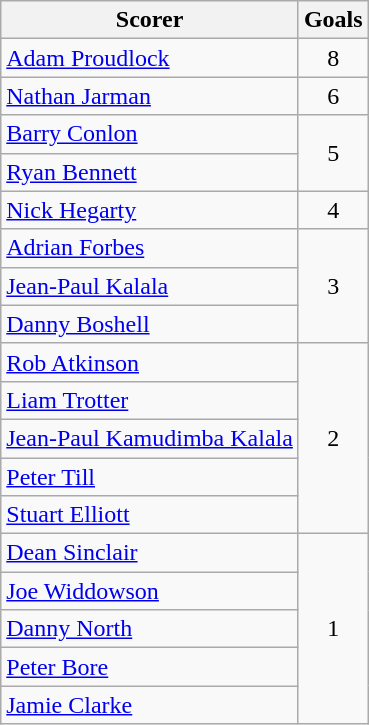<table class="wikitable">
<tr>
<th>Scorer</th>
<th>Goals</th>
</tr>
<tr>
<td> <a href='#'>Adam Proudlock</a></td>
<td align=center>8</td>
</tr>
<tr>
<td> <a href='#'>Nathan Jarman</a></td>
<td align=center>6</td>
</tr>
<tr>
<td> <a href='#'>Barry Conlon</a></td>
<td rowspan="2" align=center>5</td>
</tr>
<tr>
<td> <a href='#'>Ryan Bennett</a></td>
</tr>
<tr>
<td> <a href='#'>Nick Hegarty</a></td>
<td rowspan="1" align=center>4</td>
</tr>
<tr>
<td> <a href='#'>Adrian Forbes</a></td>
<td rowspan="3" align=center>3</td>
</tr>
<tr>
<td> <a href='#'>Jean-Paul Kalala</a></td>
</tr>
<tr>
<td> <a href='#'>Danny Boshell</a></td>
</tr>
<tr>
<td> <a href='#'>Rob Atkinson</a></td>
<td rowspan="5" align=center>2</td>
</tr>
<tr>
<td> <a href='#'>Liam Trotter</a></td>
</tr>
<tr>
<td> <a href='#'>Jean-Paul Kamudimba Kalala</a></td>
</tr>
<tr>
<td> <a href='#'>Peter Till</a></td>
</tr>
<tr>
<td> <a href='#'>Stuart Elliott</a></td>
</tr>
<tr>
<td> <a href='#'>Dean Sinclair</a></td>
<td rowspan="5" align=center>1</td>
</tr>
<tr>
<td> <a href='#'>Joe Widdowson</a></td>
</tr>
<tr>
<td> <a href='#'>Danny North</a></td>
</tr>
<tr>
<td> <a href='#'>Peter Bore</a></td>
</tr>
<tr>
<td> <a href='#'>Jamie Clarke</a></td>
</tr>
</table>
